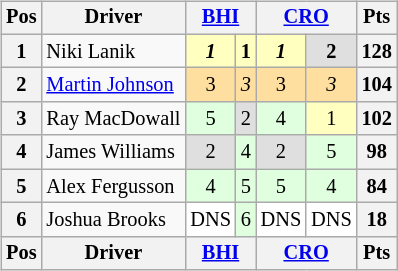<table>
<tr>
<td><br><table class="wikitable" style="font-size: 85%; text-align: center;">
<tr valign="top">
<th valign="middle">Pos</th>
<th valign="middle">Driver</th>
<th colspan="2"><a href='#'>BHI</a></th>
<th colspan="2"><a href='#'>CRO</a></th>
<th valign=middle>Pts</th>
</tr>
<tr>
<th>1</th>
<td align=left> Niki Lanik</td>
<td style="background:#FFFFBF;"><strong><em>1</em></strong></td>
<td style="background:#FFFFBF;"><strong>1</strong></td>
<td style="background:#FFFFBF;"><strong><em>1</em></strong></td>
<td style="background:#DFDFDF;"><strong>2</strong></td>
<th>128</th>
</tr>
<tr>
<th>2</th>
<td align=left> <a href='#'>Martin Johnson</a></td>
<td style="background:#FFDF9F;">3</td>
<td style="background:#FFDF9F;"><em>3</em></td>
<td style="background:#FFDF9F;">3</td>
<td style="background:#FFDF9F;"><em>3</em></td>
<th>104</th>
</tr>
<tr>
<th>3</th>
<td align=left> Ray MacDowall</td>
<td style="background:#DFFFDF;">5</td>
<td style="background:#DFDFDF;">2</td>
<td style="background:#DFFFDF;">4</td>
<td style="background:#FFFFBF;">1</td>
<th>102</th>
</tr>
<tr>
<th>4</th>
<td align=left> James Williams</td>
<td style="background:#DFDFDF;">2</td>
<td style="background:#DFFFDF;">4</td>
<td style="background:#DFDFDF;">2</td>
<td style="background:#DFFFDF;">5</td>
<th>98</th>
</tr>
<tr>
<th>5</th>
<td align=left> Alex Fergusson</td>
<td style="background:#DFFFDF;">4</td>
<td style="background:#DFFFDF;">5</td>
<td style="background:#DFFFDF;">5</td>
<td style="background:#DFFFDF;">4</td>
<th>84</th>
</tr>
<tr>
<th>6</th>
<td align=left> Joshua Brooks</td>
<td style="background:#FFFFFF;">DNS</td>
<td style="background:#DFFFDF;">6</td>
<td style="background:#FFFFFF;">DNS</td>
<td style="background:#FFFFFF;">DNS</td>
<th>18</th>
</tr>
<tr valign="top">
<th valign="middle">Pos</th>
<th valign="middle">Driver</th>
<th colspan="2"><a href='#'>BHI</a></th>
<th colspan="2"><a href='#'>CRO</a></th>
<th valign=middle>Pts</th>
</tr>
</table>
</td>
<td valign="top"></td>
</tr>
</table>
